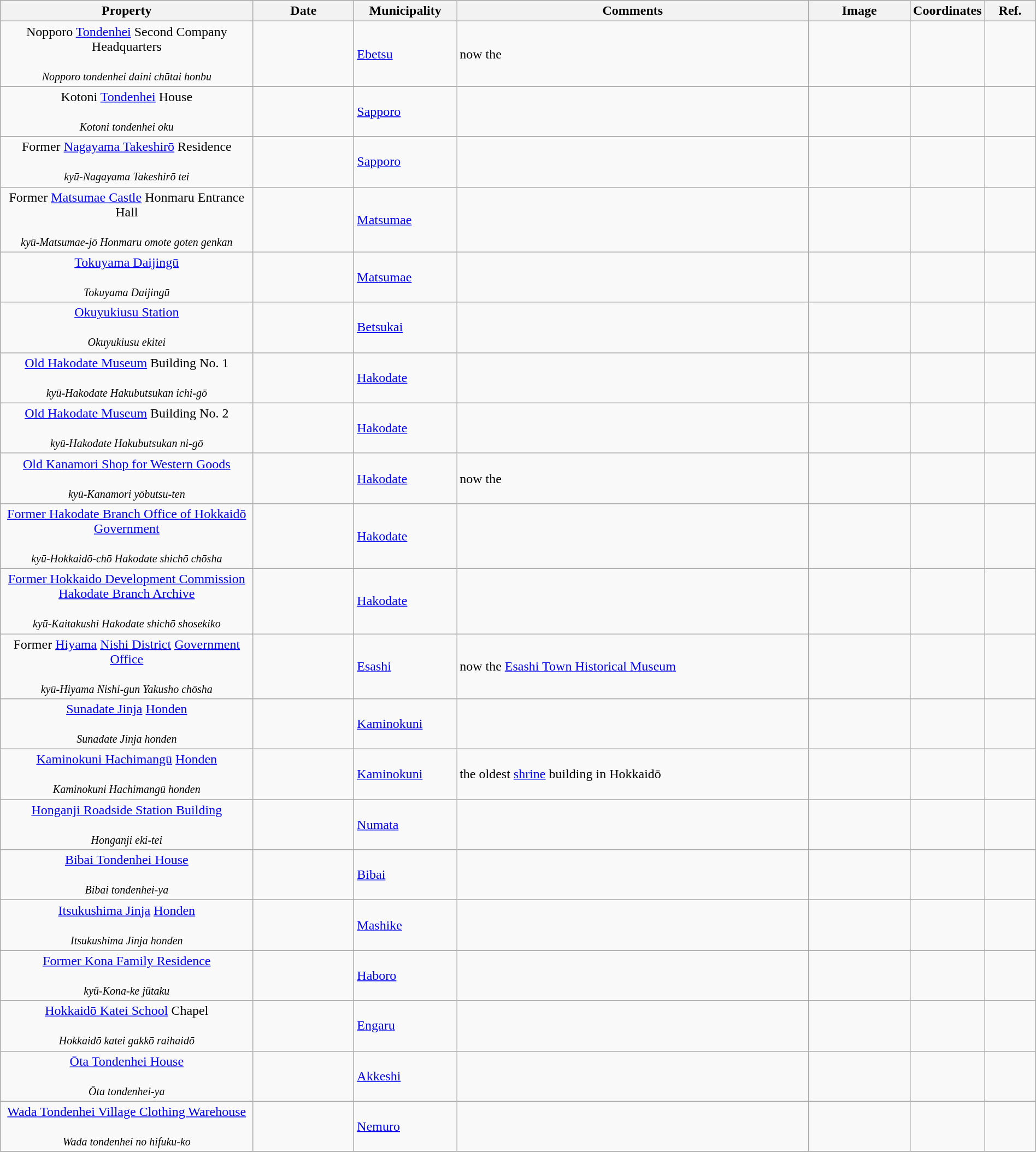<table class="wikitable sortable"  style="width:100%;">
<tr>
<th width="25%" align="left">Property</th>
<th width="10%" align="left" data-sort-type="number">Date</th>
<th width="10%" aligūn="left">Municipality</th>
<th width="35%" align="left" class="unsortable">Comments</th>
<th width="10%" align="left" class="unsortable">Image</th>
<th width="5%" align="left" class="unsortable">Coordinates</th>
<th width="5%" align="left" class="unsortable">Ref.</th>
</tr>
<tr>
<td align="center">Nopporo <a href='#'>Tondenhei</a> Second Company Headquarters<br><br><small><em>Nopporo tondenhei daini chūtai honbu</em></small></td>
<td></td>
<td><a href='#'>Ebetsu</a></td>
<td>now the </td>
<td></td>
<td></td>
<td></td>
</tr>
<tr>
<td align="center">Kotoni <a href='#'>Tondenhei</a> House<br><br><small><em>Kotoni tondenhei oku</em></small></td>
<td></td>
<td><a href='#'>Sapporo</a></td>
<td></td>
<td></td>
<td></td>
<td></td>
</tr>
<tr>
<td align="center">Former <a href='#'>Nagayama Takeshirō</a> Residence<br><br><small><em>kyū-Nagayama Takeshirō tei</em></small></td>
<td></td>
<td><a href='#'>Sapporo</a></td>
<td></td>
<td></td>
<td></td>
<td></td>
</tr>
<tr>
<td align="center">Former <a href='#'>Matsumae Castle</a> Honmaru Entrance Hall<br><br><small><em>kyū-Matsumae-jō Honmaru omote goten genkan</em></small></td>
<td></td>
<td><a href='#'>Matsumae</a></td>
<td></td>
<td></td>
<td></td>
<td></td>
</tr>
<tr>
<td align="center"><a href='#'>Tokuyama Daijingū</a><br><br><small><em>Tokuyama Daijingū</em></small></td>
<td></td>
<td><a href='#'>Matsumae</a></td>
<td></td>
<td></td>
<td></td>
<td></td>
</tr>
<tr>
<td align="center"><a href='#'>Okuyukiusu Station</a><br><br><small><em>Okuyukiusu ekitei</em></small></td>
<td></td>
<td><a href='#'>Betsukai</a></td>
<td></td>
<td></td>
<td></td>
<td></td>
</tr>
<tr>
<td align="center"><a href='#'>Old Hakodate Museum</a> Building No. 1<br><br><small><em>kyū-Hakodate Hakubutsukan ichi-gō</em></small></td>
<td></td>
<td><a href='#'>Hakodate</a></td>
<td></td>
<td></td>
<td></td>
<td></td>
</tr>
<tr>
<td align="center"><a href='#'>Old Hakodate Museum</a> Building No. 2<br><br><small><em>kyū-Hakodate Hakubutsukan ni-gō</em></small></td>
<td></td>
<td><a href='#'>Hakodate</a></td>
<td></td>
<td></td>
<td></td>
<td></td>
</tr>
<tr>
<td align="center"><a href='#'>Old Kanamori Shop for Western Goods</a><br><br><small><em>kyū-Kanamori yōbutsu-ten</em></small></td>
<td></td>
<td><a href='#'>Hakodate</a></td>
<td>now the </td>
<td></td>
<td></td>
<td></td>
</tr>
<tr>
<td align="center"><a href='#'>Former Hakodate Branch Office of Hokkaidō Government</a><br><br><small><em>kyū-Hokkaidō-chō Hakodate shichō chōsha</em></small></td>
<td></td>
<td><a href='#'>Hakodate</a></td>
<td></td>
<td></td>
<td></td>
<td></td>
</tr>
<tr>
<td align="center"><a href='#'>Former Hokkaido Development Commission Hakodate Branch Archive</a><br><br><small><em>kyū-Kaitakushi Hakodate shichō shosekiko</em></small></td>
<td></td>
<td><a href='#'>Hakodate</a></td>
<td></td>
<td></td>
<td></td>
<td></td>
</tr>
<tr>
<td align="center">Former <a href='#'>Hiyama</a> <a href='#'>Nishi District</a> <a href='#'>Government Office</a><br><br><small><em>kyū-Hiyama Nishi-gun Yakusho chōsha</em></small></td>
<td></td>
<td><a href='#'>Esashi</a></td>
<td>now the <a href='#'>Esashi Town Historical Museum</a></td>
<td></td>
<td></td>
<td></td>
</tr>
<tr>
<td align="center"><a href='#'>Sunadate Jinja</a> <a href='#'>Honden</a><br><br><small><em>Sunadate Jinja honden</em></small></td>
<td></td>
<td><a href='#'>Kaminokuni</a></td>
<td></td>
<td></td>
<td></td>
<td></td>
</tr>
<tr>
<td align="center"><a href='#'>Kaminokuni Hachimangū</a> <a href='#'>Honden</a><br><br><small><em>Kaminokuni Hachimangū honden</em></small></td>
<td></td>
<td><a href='#'>Kaminokuni</a></td>
<td>the oldest <a href='#'>shrine</a> building in Hokkaidō</td>
<td></td>
<td></td>
<td></td>
</tr>
<tr>
<td align="center"><a href='#'>Honganji Roadside Station Building</a><br><br><small><em>Honganji eki-tei</em></small></td>
<td></td>
<td><a href='#'>Numata</a></td>
<td></td>
<td></td>
<td></td>
<td></td>
</tr>
<tr>
<td align="center"><a href='#'>Bibai Tondenhei House</a><br><br><small><em>Bibai tondenhei-ya</em></small></td>
<td></td>
<td><a href='#'>Bibai</a></td>
<td></td>
<td></td>
<td></td>
<td></td>
</tr>
<tr>
<td align="center"><a href='#'>Itsukushima Jinja</a> <a href='#'>Honden</a><br><br><small><em>Itsukushima Jinja honden</em></small></td>
<td></td>
<td><a href='#'>Mashike</a></td>
<td></td>
<td></td>
<td></td>
<td></td>
</tr>
<tr>
<td align="center"><a href='#'>Former Kona Family Residence</a><br><br><small><em>kyū-Kona-ke jūtaku</em></small></td>
<td></td>
<td><a href='#'>Haboro</a></td>
<td></td>
<td></td>
<td></td>
<td></td>
</tr>
<tr>
<td align="center"><a href='#'>Hokkaidō Katei School</a> Chapel<br><br><small><em>Hokkaidō katei gakkō raihaidō</em></small></td>
<td></td>
<td><a href='#'>Engaru</a></td>
<td></td>
<td></td>
<td></td>
<td></td>
</tr>
<tr>
<td align="center"><a href='#'>Ōta Tondenhei House</a><br><br><small><em>Ōta tondenhei-ya</em></small></td>
<td></td>
<td><a href='#'>Akkeshi</a></td>
<td></td>
<td></td>
<td></td>
<td></td>
</tr>
<tr>
<td align="center"><a href='#'>Wada Tondenhei Village Clothing Warehouse</a><br><br><small><em>Wada tondenhei no hifuku-ko</em></small></td>
<td></td>
<td><a href='#'>Nemuro</a></td>
<td></td>
<td></td>
<td></td>
<td></td>
</tr>
<tr>
</tr>
</table>
